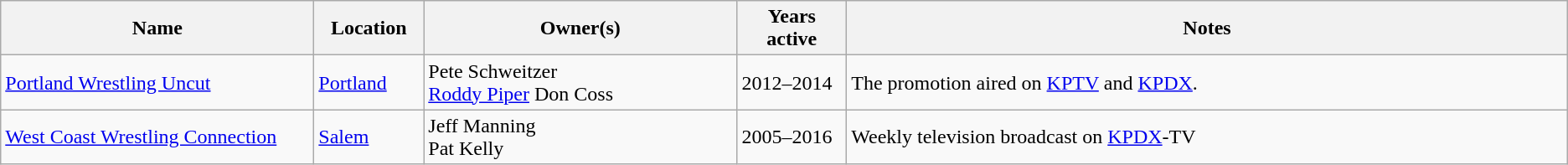<table class="wikitable">
<tr>
<th style="width:20%;">Name</th>
<th style="width:7%;">Location</th>
<th style="width:20%;">Owner(s)</th>
<th style="width:7%;">Years active</th>
<th style="width:52%;">Notes</th>
</tr>
<tr>
<td><a href='#'>Portland Wrestling Uncut</a></td>
<td><a href='#'>Portland</a></td>
<td>Pete Schweitzer<br><a href='#'>Roddy Piper</a>
Don Coss</td>
<td>2012–2014</td>
<td>The promotion aired on <a href='#'>KPTV</a> and <a href='#'>KPDX</a>.</td>
</tr>
<tr>
<td><a href='#'>West Coast Wrestling Connection</a></td>
<td><a href='#'>Salem</a></td>
<td>Jeff Manning<br>Pat Kelly</td>
<td>2005–2016</td>
<td>Weekly television broadcast on <a href='#'>KPDX</a>-TV</td>
</tr>
</table>
